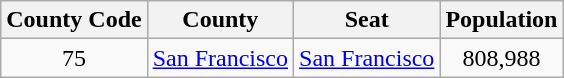<table class="wikitable sortable" style="text-align:center;">
<tr>
<th> County Code</th>
<th>County</th>
<th>Seat</th>
<th>Population</th>
</tr>
<tr>
<td>75</td>
<td><a href='#'>San Francisco</a></td>
<td><a href='#'>San Francisco</a></td>
<td>808,988</td>
</tr>
</table>
